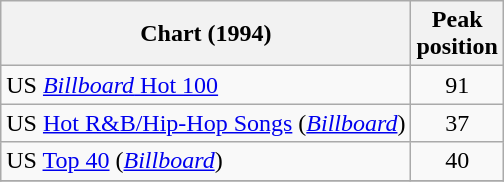<table class="wikitable sortable">
<tr>
<th>Chart (1994)</th>
<th>Peak<br>position</th>
</tr>
<tr>
<td>US <a href='#'><em>Billboard</em> Hot 100</a></td>
<td align="center">91</td>
</tr>
<tr>
<td>US <a href='#'>Hot R&B/Hip-Hop Songs</a> (<em><a href='#'>Billboard</a></em>)</td>
<td align="center">37</td>
</tr>
<tr>
<td>US <a href='#'>Top 40</a> (<em><a href='#'>Billboard</a></em>)</td>
<td align="center">40</td>
</tr>
<tr>
</tr>
</table>
